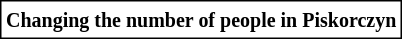<table style="border: 1px black solid; margin-left:1em; margin-bottom:1em; text-align: left;" align="center">
<tr>
<th align="center"><small><strong>Changing the number of people in Piskorczyn</strong><br></small></th>
</tr>
</table>
